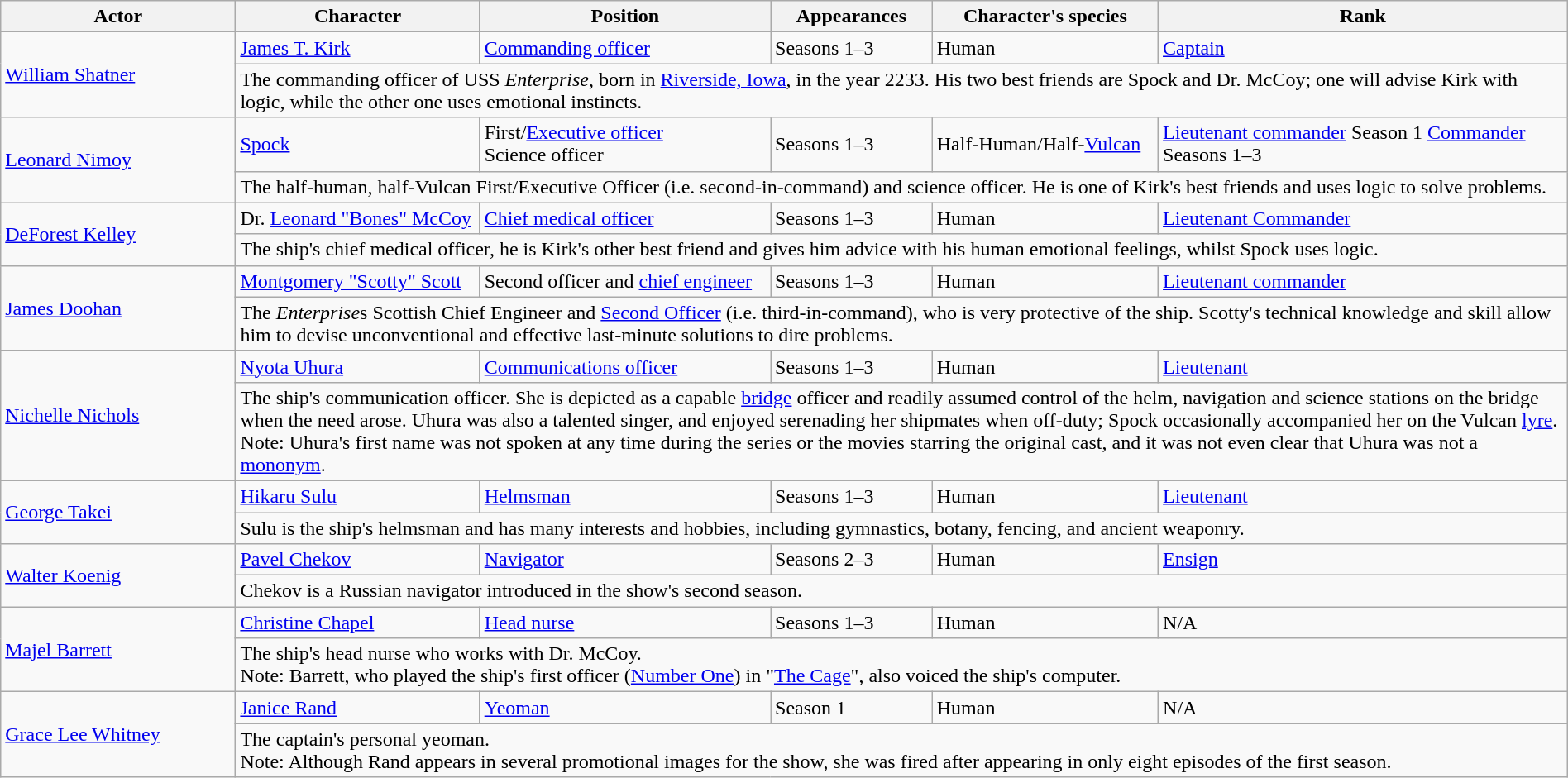<table class="wikitable" width="100%">
<tr>
<th width="15%">Actor</th>
<th>Character</th>
<th>Position</th>
<th>Appearances</th>
<th>Character's species</th>
<th>Rank</th>
</tr>
<tr>
<td rowspan="2"><a href='#'>William Shatner</a></td>
<td><a href='#'>James T. Kirk</a></td>
<td><a href='#'>Commanding officer</a></td>
<td>Seasons 1–3</td>
<td>Human</td>
<td><a href='#'>Captain</a></td>
</tr>
<tr>
<td colspan="5">The commanding officer of USS <em>Enterprise</em>, born in <a href='#'>Riverside, Iowa</a>, in the year 2233. His two best friends are Spock and Dr. McCoy; one will advise Kirk with logic, while the other one uses emotional instincts.</td>
</tr>
<tr>
<td rowspan="2"><a href='#'>Leonard Nimoy</a></td>
<td><a href='#'>Spock</a></td>
<td>First/<a href='#'>Executive officer</a><br>Science officer</td>
<td>Seasons 1–3</td>
<td>Half-Human/Half-<a href='#'>Vulcan</a></td>
<td><a href='#'>Lieutenant commander</a> Season 1 <a href='#'>Commander</a> Seasons 1–3</td>
</tr>
<tr>
<td colspan="5">The half-human, half-Vulcan First/Executive Officer (i.e. second-in-command) and science officer. He is one of Kirk's best friends and uses logic to solve problems.</td>
</tr>
<tr>
<td rowspan="2"><a href='#'>DeForest Kelley</a></td>
<td>Dr. <a href='#'>Leonard "Bones" McCoy</a></td>
<td><a href='#'>Chief medical officer</a></td>
<td>Seasons 1–3</td>
<td>Human</td>
<td><a href='#'>Lieutenant Commander</a></td>
</tr>
<tr>
<td colspan="5">The ship's chief medical officer, he is Kirk's other best friend and gives him advice with his human emotional feelings, whilst Spock uses logic.</td>
</tr>
<tr>
<td rowspan="2"><a href='#'>James Doohan</a></td>
<td><a href='#'>Montgomery "Scotty" Scott</a></td>
<td>Second officer and <a href='#'>chief engineer</a></td>
<td>Seasons 1–3</td>
<td>Human</td>
<td><a href='#'>Lieutenant commander</a></td>
</tr>
<tr>
<td colspan="5">The <em>Enterprise</em>s Scottish Chief Engineer and <a href='#'>Second Officer</a> (i.e. third-in-command), who is very protective of the ship. Scotty's technical knowledge and skill allow him to devise unconventional and effective last-minute solutions to dire problems.</td>
</tr>
<tr>
<td rowspan="2"><a href='#'>Nichelle Nichols</a></td>
<td><a href='#'>Nyota Uhura</a></td>
<td><a href='#'>Communications officer</a></td>
<td>Seasons 1–3</td>
<td>Human</td>
<td><a href='#'>Lieutenant</a></td>
</tr>
<tr>
<td colspan="5">The ship's communication officer. She is depicted as a capable <a href='#'>bridge</a> officer and readily assumed control of the helm, navigation and science stations on the bridge when the need arose. Uhura was also a talented singer, and enjoyed serenading her shipmates when off-duty; Spock occasionally accompanied her on the Vulcan <a href='#'>lyre</a>.<br>Note: Uhura's first name was not spoken at any time during the series or the movies starring the original cast, and it was not even clear that Uhura was not a <a href='#'>mononym</a>.</td>
</tr>
<tr>
<td rowspan="2"><a href='#'>George Takei</a></td>
<td><a href='#'>Hikaru Sulu</a></td>
<td><a href='#'>Helmsman</a></td>
<td>Seasons 1–3</td>
<td>Human</td>
<td><a href='#'>Lieutenant</a></td>
</tr>
<tr>
<td colspan="5">Sulu is the ship's helmsman and has many interests and hobbies, including gymnastics, botany, fencing, and ancient weaponry.</td>
</tr>
<tr>
<td rowspan="2"><a href='#'>Walter Koenig</a></td>
<td><a href='#'>Pavel Chekov</a></td>
<td><a href='#'>Navigator</a></td>
<td>Seasons 2–3</td>
<td>Human</td>
<td><a href='#'>Ensign</a></td>
</tr>
<tr>
<td colspan="5">Chekov is a Russian navigator introduced in the show's second season.</td>
</tr>
<tr>
<td rowspan="2"><a href='#'>Majel Barrett</a></td>
<td><a href='#'>Christine Chapel</a></td>
<td><a href='#'>Head nurse</a></td>
<td>Seasons 1–3</td>
<td>Human</td>
<td>N/A</td>
</tr>
<tr>
<td colspan="5">The ship's head nurse who works with Dr. McCoy.<br>Note: Barrett, who played the ship's first officer (<a href='#'>Number One</a>) in "<a href='#'>The Cage</a>", also voiced the ship's computer.</td>
</tr>
<tr>
<td rowspan="2"><a href='#'>Grace Lee Whitney</a></td>
<td><a href='#'>Janice Rand</a></td>
<td><a href='#'>Yeoman</a></td>
<td>Season 1</td>
<td>Human</td>
<td>N/A</td>
</tr>
<tr>
<td colspan="5">The captain's personal yeoman.<br>Note: Although Rand appears in several promotional images for the show, she was fired after appearing in only eight episodes of the first season.</td>
</tr>
</table>
